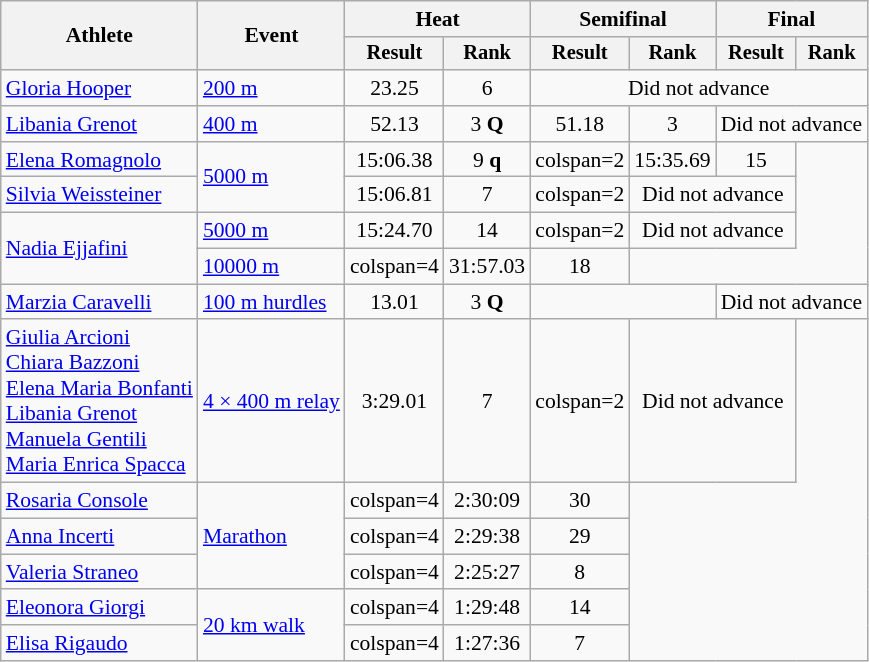<table class="wikitable" style="font-size:90%">
<tr>
<th rowspan="2">Athlete</th>
<th rowspan="2">Event</th>
<th colspan="2">Heat</th>
<th colspan="2">Semifinal</th>
<th colspan="2">Final</th>
</tr>
<tr style="font-size:95%">
<th>Result</th>
<th>Rank</th>
<th>Result</th>
<th>Rank</th>
<th>Result</th>
<th>Rank</th>
</tr>
<tr align=center>
<td align=left><a href='#'>Gloria Hooper</a></td>
<td align=left><a href='#'>200 m</a></td>
<td>23.25</td>
<td>6</td>
<td colspan=4>Did not advance</td>
</tr>
<tr align=center>
<td align=left><a href='#'>Libania Grenot</a></td>
<td align=left><a href='#'>400 m</a></td>
<td>52.13</td>
<td>3 <strong>Q</strong></td>
<td>51.18</td>
<td>3</td>
<td colspan=2>Did not advance</td>
</tr>
<tr align=center>
<td align=left><a href='#'>Elena Romagnolo</a></td>
<td align=left rowspan=2><a href='#'>5000 m</a></td>
<td>15:06.38</td>
<td>9 <strong>q</strong></td>
<td>colspan=2 </td>
<td>15:35.69</td>
<td>15</td>
</tr>
<tr align=center>
<td align=left><a href='#'>Silvia Weissteiner</a></td>
<td>15:06.81</td>
<td>7</td>
<td>colspan=2 </td>
<td colspan=2>Did not advance</td>
</tr>
<tr align=center>
<td align=left rowspan=2><a href='#'>Nadia Ejjafini</a></td>
<td align=left><a href='#'>5000 m</a></td>
<td>15:24.70</td>
<td>14</td>
<td>colspan=2 </td>
<td colspan=2>Did not advance</td>
</tr>
<tr align=center>
<td align=left><a href='#'>10000 m</a></td>
<td>colspan=4 </td>
<td>31:57.03</td>
<td>18</td>
</tr>
<tr align=center>
<td align=left><a href='#'>Marzia Caravelli</a></td>
<td align=left><a href='#'>100 m hurdles</a></td>
<td>13.01</td>
<td>3 <strong>Q</strong></td>
<td colspan=2></td>
<td colspan=2>Did not advance</td>
</tr>
<tr align=center>
<td align=left><a href='#'>Giulia Arcioni</a><br><a href='#'>Chiara Bazzoni</a><br><a href='#'>Elena Maria Bonfanti</a><br><a href='#'>Libania Grenot</a><br><a href='#'>Manuela Gentili</a><br><a href='#'>Maria Enrica Spacca</a></td>
<td align=left><a href='#'>4 × 400 m relay</a></td>
<td>3:29.01</td>
<td>7</td>
<td>colspan=2 </td>
<td colspan=2>Did not advance</td>
</tr>
<tr align=center>
<td align=left><a href='#'>Rosaria Console</a></td>
<td align=left rowspan=3><a href='#'>Marathon</a></td>
<td>colspan=4 </td>
<td>2:30:09</td>
<td>30</td>
</tr>
<tr align=center>
<td align=left><a href='#'>Anna Incerti</a></td>
<td>colspan=4 </td>
<td>2:29:38</td>
<td>29</td>
</tr>
<tr align=center>
<td align=left><a href='#'>Valeria Straneo</a></td>
<td>colspan=4 </td>
<td>2:25:27</td>
<td>8</td>
</tr>
<tr align=center>
<td align=left><a href='#'>Eleonora Giorgi</a></td>
<td align=left rowspan=2><a href='#'>20 km walk</a></td>
<td>colspan=4 </td>
<td>1:29:48</td>
<td>14</td>
</tr>
<tr align=center>
<td align=left><a href='#'>Elisa Rigaudo</a></td>
<td>colspan=4 </td>
<td>1:27:36</td>
<td>7</td>
</tr>
</table>
